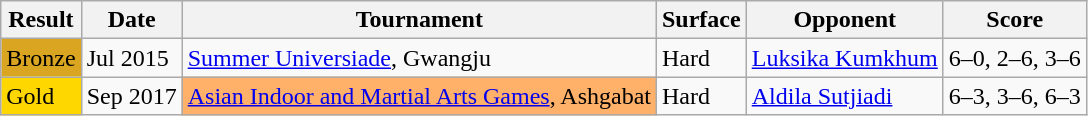<table class="sortable wikitable">
<tr>
<th>Result</th>
<th>Date</th>
<th>Tournament</th>
<th>Surface</th>
<th>Opponent</th>
<th class="unsortable">Score</th>
</tr>
<tr>
<td style="background:#DAA520">Bronze</td>
<td>Jul 2015</td>
<td><a href='#'>Summer Universiade</a>, Gwangju</td>
<td>Hard</td>
<td> <a href='#'>Luksika Kumkhum</a></td>
<td>6–0, 2–6, 3–6</td>
</tr>
<tr>
<td style="background:gold;">Gold</td>
<td>Sep 2017</td>
<td style="background:#FFB069"><a href='#'>Asian Indoor and Martial Arts Games</a>, Ashgabat</td>
<td>Hard</td>
<td> <a href='#'>Aldila Sutjiadi</a></td>
<td>6–3, 3–6, 6–3</td>
</tr>
</table>
